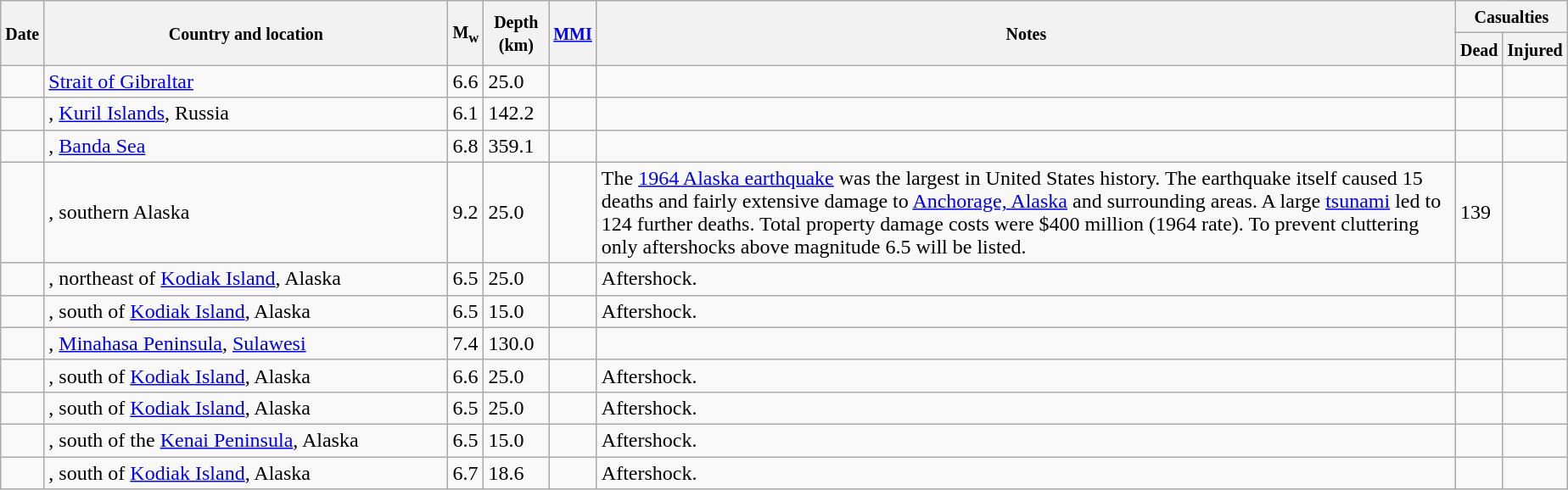<table class="wikitable sortable sort-under" style="border:1px black; margin-left:1em;">
<tr>
<th rowspan="2"><small>Date</small></th>
<th rowspan="2" style="width: 310px"><small>Country and location</small></th>
<th rowspan="2"><small>M<sub>w</sub></small></th>
<th rowspan="2"><small>Depth (km)</small></th>
<th rowspan="2"><small><a href='#'>MMI</a></small></th>
<th rowspan="2" class="unsortable"><small>Notes</small></th>
<th colspan="2"><small>Casualties</small></th>
</tr>
<tr>
<th><small>Dead</small></th>
<th><small>Injured</small></th>
</tr>
<tr>
<td></td>
<td><a href='#'>Strait of Gibraltar</a></td>
<td>6.6</td>
<td>25.0</td>
<td></td>
<td></td>
<td></td>
<td></td>
</tr>
<tr>
<td></td>
<td>, <a href='#'>Kuril Islands</a>, Russia</td>
<td>6.1</td>
<td>142.2</td>
<td></td>
<td></td>
<td></td>
<td></td>
</tr>
<tr>
<td></td>
<td>, <a href='#'>Banda Sea</a></td>
<td>6.8</td>
<td>359.1</td>
<td></td>
<td></td>
<td></td>
<td></td>
</tr>
<tr>
<td></td>
<td>, southern Alaska</td>
<td>9.2</td>
<td>25.0</td>
<td></td>
<td>The <a href='#'>1964 Alaska earthquake</a> was the largest in United States history. The earthquake itself caused 15 deaths and fairly extensive damage to <a href='#'>Anchorage, Alaska</a> and surrounding areas. A large <a href='#'>tsunami</a> led to 124 further deaths. Total property damage costs were $400 million (1964 rate). To prevent cluttering only aftershocks above magnitude 6.5 will be listed.</td>
<td>139</td>
<td></td>
</tr>
<tr>
<td></td>
<td>, northeast of <a href='#'>Kodiak Island</a>, Alaska</td>
<td>6.5</td>
<td>25.0</td>
<td></td>
<td>Aftershock.</td>
<td></td>
<td></td>
</tr>
<tr>
<td></td>
<td>, south of <a href='#'>Kodiak Island</a>, Alaska</td>
<td>6.5</td>
<td>15.0</td>
<td></td>
<td>Aftershock.</td>
<td></td>
<td></td>
</tr>
<tr>
<td></td>
<td>, <a href='#'>Minahasa Peninsula</a>, <a href='#'>Sulawesi</a></td>
<td>7.4</td>
<td>130.0</td>
<td></td>
<td></td>
<td></td>
<td></td>
</tr>
<tr>
<td></td>
<td>, south of <a href='#'>Kodiak Island</a>, Alaska</td>
<td>6.6</td>
<td>25.0</td>
<td></td>
<td>Aftershock.</td>
<td></td>
<td></td>
</tr>
<tr>
<td></td>
<td>, south of <a href='#'>Kodiak Island</a>, Alaska</td>
<td>6.5</td>
<td>25.0</td>
<td></td>
<td>Aftershock.</td>
<td></td>
<td></td>
</tr>
<tr>
<td></td>
<td>, south of the <a href='#'>Kenai Peninsula</a>, Alaska</td>
<td>6.5</td>
<td>15.0</td>
<td></td>
<td>Aftershock.</td>
<td></td>
<td></td>
</tr>
<tr>
<td></td>
<td>, south of <a href='#'>Kodiak Island</a>, Alaska</td>
<td>6.7</td>
<td>18.6</td>
<td></td>
<td>Aftershock.</td>
<td></td>
<td></td>
</tr>
</table>
